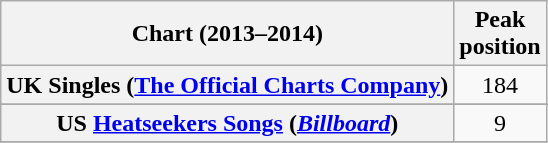<table class="wikitable sortable plainrowheaders">
<tr>
<th>Chart (2013–2014)</th>
<th>Peak<br>position</th>
</tr>
<tr>
<th scope="row">UK Singles (<a href='#'>The Official Charts Company</a>)</th>
<td style="text-align:center;">184</td>
</tr>
<tr>
</tr>
<tr>
</tr>
<tr>
</tr>
<tr>
<th scope="row">US <a href='#'>Heatseekers Songs</a> (<em><a href='#'>Billboard</a></em>)</th>
<td style="text-align:center;">9</td>
</tr>
<tr>
</tr>
</table>
